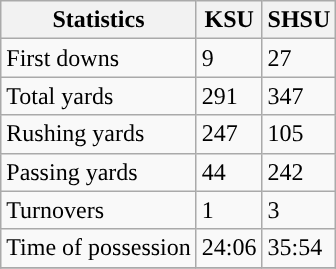<table class="wikitable" style="float: left;">
<tr>
<th>Statistics</th>
<th>KSU</th>
<th>SHSU</th>
</tr>
<tr>
<td>First downs</td>
<td>9</td>
<td>27</td>
</tr>
<tr>
<td>Total yards</td>
<td>291</td>
<td>347</td>
</tr>
<tr>
<td>Rushing yards</td>
<td>247</td>
<td>105</td>
</tr>
<tr>
<td>Passing yards</td>
<td>44</td>
<td>242</td>
</tr>
<tr>
<td>Turnovers</td>
<td>1</td>
<td>3</td>
</tr>
<tr>
<td>Time of possession</td>
<td>24:06</td>
<td>35:54</td>
</tr>
<tr>
</tr>
</table>
